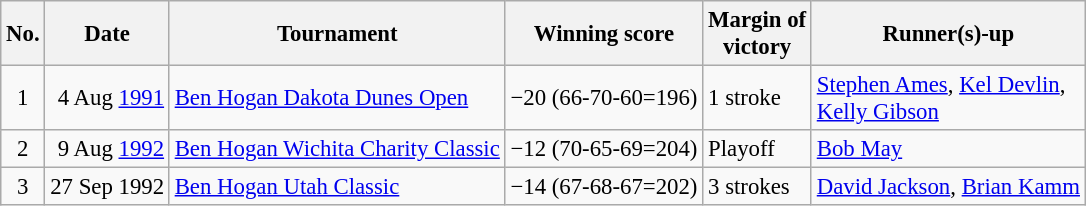<table class="wikitable" style="font-size:95%;">
<tr>
<th>No.</th>
<th>Date</th>
<th>Tournament</th>
<th>Winning score</th>
<th>Margin of<br>victory</th>
<th>Runner(s)-up</th>
</tr>
<tr>
<td align=center>1</td>
<td align=right>4 Aug <a href='#'>1991</a></td>
<td><a href='#'>Ben Hogan Dakota Dunes Open</a></td>
<td>−20 (66-70-60=196)</td>
<td>1 stroke</td>
<td> <a href='#'>Stephen Ames</a>,  <a href='#'>Kel Devlin</a>,<br> <a href='#'>Kelly Gibson</a></td>
</tr>
<tr>
<td align=center>2</td>
<td align=right>9 Aug <a href='#'>1992</a></td>
<td><a href='#'>Ben Hogan Wichita Charity Classic</a></td>
<td>−12 (70-65-69=204)</td>
<td>Playoff</td>
<td> <a href='#'>Bob May</a></td>
</tr>
<tr>
<td align=center>3</td>
<td align=right>27 Sep 1992</td>
<td><a href='#'>Ben Hogan Utah Classic</a></td>
<td>−14 (67-68-67=202)</td>
<td>3 strokes</td>
<td> <a href='#'>David Jackson</a>,  <a href='#'>Brian Kamm</a></td>
</tr>
</table>
